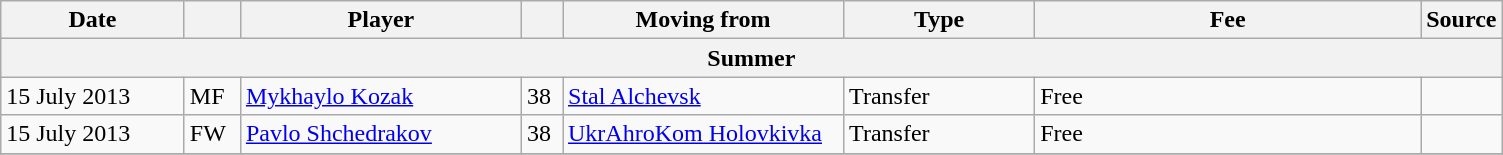<table class="wikitable sortable">
<tr>
<th style="width:115px;">Date</th>
<th style="width:30px;"></th>
<th style="width:180px;">Player</th>
<th style="width:20px;"></th>
<th style="width:180px;">Moving from</th>
<th style="width:120px;" class="unsortable">Type</th>
<th style="width:250px;" class="unsortable">Fee</th>
<th style="width:20px;">Source</th>
</tr>
<tr>
<th colspan=8>Summer</th>
</tr>
<tr>
<td>15 July 2013</td>
<td>MF</td>
<td> <a href='#'>Mykhaylo Kozak</a></td>
<td>38</td>
<td> <a href='#'>Stal Alchevsk</a></td>
<td>Transfer</td>
<td>Free</td>
<td></td>
</tr>
<tr>
<td>15 July 2013</td>
<td>FW</td>
<td> <a href='#'>Pavlo Shchedrakov</a></td>
<td>38</td>
<td> <a href='#'>UkrAhroKom Holovkivka</a></td>
<td>Transfer</td>
<td>Free</td>
<td></td>
</tr>
<tr>
</tr>
</table>
